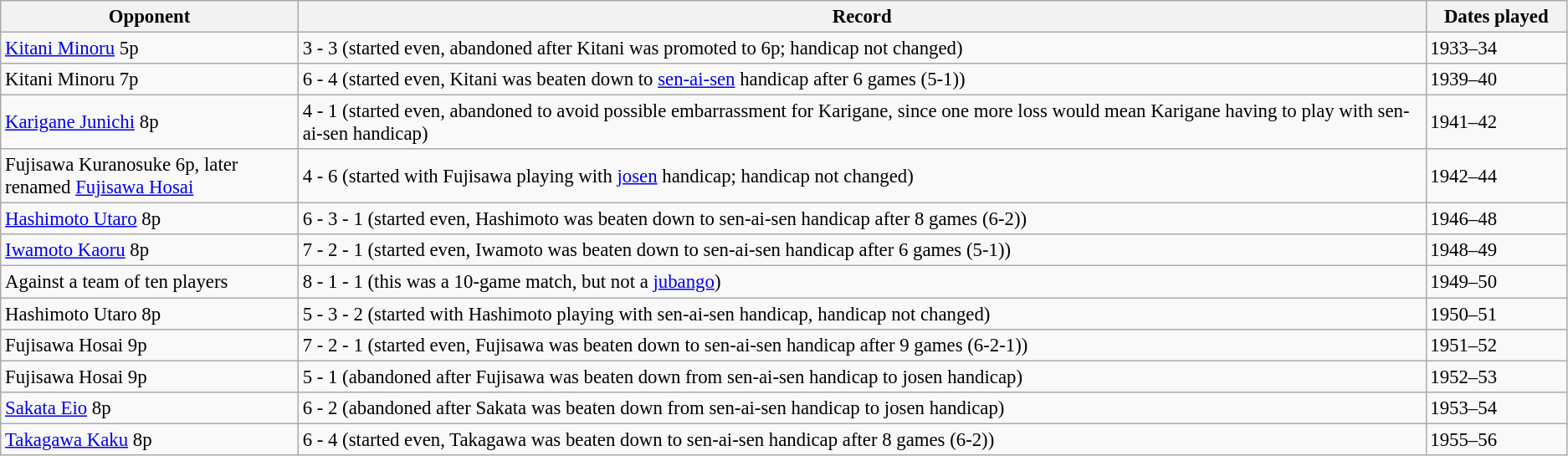<table class="wikitable" style="font-size:95%;">
<tr>
<th>Opponent</th>
<th>Record</th>
<th>Dates played</th>
</tr>
<tr>
<td style="width:19%;"><a href='#'>Kitani Minoru</a> 5p</td>
<td style="width:72%;">3 - 3 (started even, abandoned after Kitani was promoted to 6p; handicap not changed)</td>
<td style="width:9%;">1933–34</td>
</tr>
<tr>
<td>Kitani Minoru 7p</td>
<td>6 - 4 (started even, Kitani was beaten down to <a href='#'>sen-ai-sen</a> handicap after 6 games (5-1))</td>
<td>1939–40</td>
</tr>
<tr>
<td><a href='#'>Karigane Junichi</a> 8p</td>
<td>4 - 1 (started even, abandoned to avoid possible embarrassment for Karigane, since one more loss would mean Karigane having to play with sen-ai-sen handicap)</td>
<td>1941–42</td>
</tr>
<tr>
<td>Fujisawa Kuranosuke 6p, later renamed <a href='#'>Fujisawa Hosai</a></td>
<td>4 - 6 (started with Fujisawa playing with <a href='#'>josen</a> handicap; handicap not changed)</td>
<td>1942–44</td>
</tr>
<tr>
<td><a href='#'>Hashimoto Utaro</a> 8p</td>
<td>6 - 3 - 1 (started even, Hashimoto was beaten down to sen-ai-sen handicap after 8 games (6-2))</td>
<td>1946–48</td>
</tr>
<tr>
<td><a href='#'>Iwamoto Kaoru</a> 8p</td>
<td>7 - 2 - 1 (started even, Iwamoto was beaten down to sen-ai-sen handicap after 6 games (5-1))</td>
<td>1948–49</td>
</tr>
<tr>
<td>Against a team of ten players</td>
<td>8 - 1 - 1 (this was a 10-game match, but not a <a href='#'>jubango</a>)</td>
<td>1949–50</td>
</tr>
<tr>
<td>Hashimoto Utaro 8p</td>
<td>5 - 3 - 2 (started with Hashimoto playing with sen-ai-sen handicap, handicap not changed)</td>
<td>1950–51</td>
</tr>
<tr>
<td>Fujisawa Hosai 9p</td>
<td>7 - 2 - 1 (started even, Fujisawa was beaten down to sen-ai-sen handicap after 9 games (6-2-1))</td>
<td>1951–52</td>
</tr>
<tr>
<td>Fujisawa Hosai 9p</td>
<td>5 - 1 (abandoned after Fujisawa was beaten down from sen-ai-sen handicap to josen handicap)</td>
<td>1952–53</td>
</tr>
<tr>
<td><a href='#'>Sakata Eio</a> 8p</td>
<td>6 - 2 (abandoned after Sakata was beaten down from sen-ai-sen handicap to josen handicap)</td>
<td>1953–54</td>
</tr>
<tr>
<td><a href='#'>Takagawa Kaku</a> 8p</td>
<td>6 - 4 (started even, Takagawa was beaten down to sen-ai-sen handicap after 8 games (6-2))</td>
<td>1955–56</td>
</tr>
</table>
